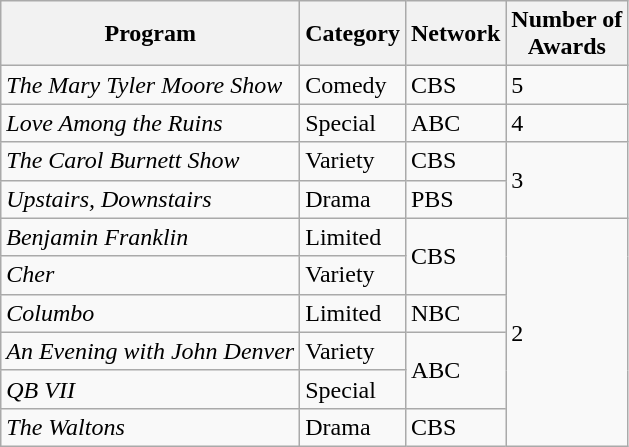<table class="wikitable">
<tr>
<th>Program</th>
<th>Category</th>
<th>Network</th>
<th>Number of<br>Awards</th>
</tr>
<tr>
<td><em>The Mary Tyler Moore Show</em></td>
<td>Comedy</td>
<td>CBS</td>
<td>5</td>
</tr>
<tr>
<td><em>Love Among the Ruins</em></td>
<td>Special</td>
<td>ABC</td>
<td>4</td>
</tr>
<tr>
<td><em>The Carol Burnett Show</em></td>
<td>Variety</td>
<td>CBS</td>
<td rowspan="2">3</td>
</tr>
<tr>
<td><em>Upstairs, Downstairs</em></td>
<td>Drama</td>
<td>PBS</td>
</tr>
<tr>
<td><em>Benjamin Franklin</em></td>
<td>Limited</td>
<td rowspan="2">CBS</td>
<td rowspan="6">2</td>
</tr>
<tr>
<td><em>Cher</em></td>
<td>Variety</td>
</tr>
<tr>
<td><em>Columbo</em></td>
<td>Limited</td>
<td>NBC</td>
</tr>
<tr>
<td><em>An Evening with John Denver</em></td>
<td>Variety</td>
<td rowspan="2">ABC</td>
</tr>
<tr>
<td><em>QB VII</em></td>
<td>Special</td>
</tr>
<tr>
<td><em>The Waltons</em></td>
<td>Drama</td>
<td>CBS</td>
</tr>
</table>
